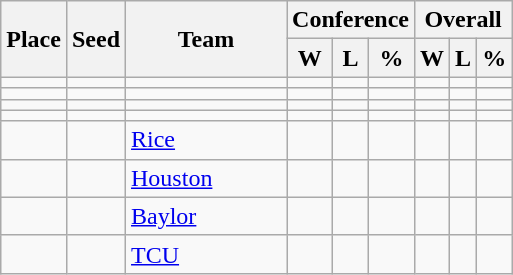<table class=wikitable>
<tr>
<th rowspan ="2">Place</th>
<th rowspan ="2">Seed</th>
<th rowspan ="2" width= "100pt">Team</th>
<th colspan = "3">Conference</th>
<th colspan ="3">Overall</th>
</tr>
<tr>
<th>W</th>
<th>L</th>
<th>%</th>
<th>W</th>
<th>L</th>
<th>%</th>
</tr>
<tr>
<td></td>
<td></td>
<td></td>
<td></td>
<td></td>
<td></td>
<td></td>
<td></td>
<td></td>
</tr>
<tr>
<td></td>
<td></td>
<td></td>
<td></td>
<td></td>
<td></td>
<td></td>
<td></td>
<td></td>
</tr>
<tr>
<td></td>
<td></td>
<td></td>
<td></td>
<td></td>
<td></td>
<td></td>
<td></td>
<td></td>
</tr>
<tr>
<td></td>
<td></td>
<td></td>
<td></td>
<td></td>
<td></td>
<td></td>
<td></td>
<td></td>
</tr>
<tr>
<td></td>
<td></td>
<td><a href='#'>Rice</a></td>
<td></td>
<td></td>
<td></td>
<td></td>
<td></td>
<td></td>
</tr>
<tr>
<td></td>
<td></td>
<td><a href='#'>Houston</a></td>
<td></td>
<td></td>
<td></td>
<td></td>
<td></td>
<td></td>
</tr>
<tr>
<td></td>
<td></td>
<td><a href='#'>Baylor</a></td>
<td></td>
<td></td>
<td></td>
<td></td>
<td></td>
<td></td>
</tr>
<tr>
<td></td>
<td></td>
<td><a href='#'>TCU</a></td>
<td></td>
<td></td>
<td></td>
<td></td>
<td></td>
<td></td>
</tr>
</table>
